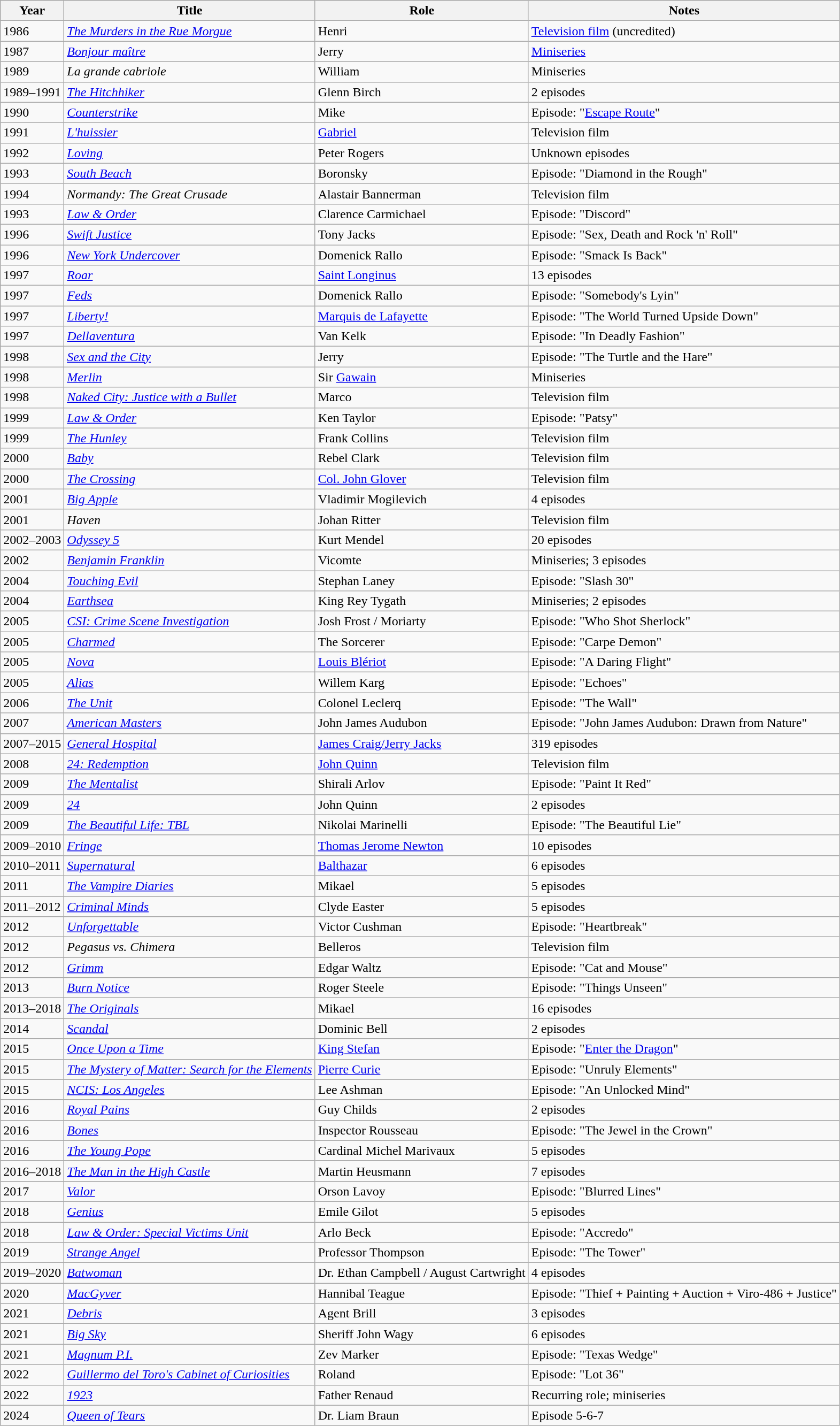<table class="wikitable plainrowheaders sortable">
<tr>
<th scope="col">Year</th>
<th scope="col">Title</th>
<th scope="col">Role</th>
<th scope="col" class="unsortable">Notes</th>
</tr>
<tr>
<td>1986</td>
<td><em><a href='#'>The Murders in the Rue Morgue</a></em></td>
<td>Henri</td>
<td><a href='#'>Television film</a> (uncredited)</td>
</tr>
<tr>
<td>1987</td>
<td><em><a href='#'>Bonjour maître</a></em></td>
<td>Jerry</td>
<td><a href='#'>Miniseries</a></td>
</tr>
<tr>
<td>1989</td>
<td><em>La grande cabriole</em></td>
<td>William</td>
<td>Miniseries</td>
</tr>
<tr>
<td>1989–1991</td>
<td><em><a href='#'>The Hitchhiker</a></em></td>
<td>Glenn Birch</td>
<td>2 episodes</td>
</tr>
<tr>
<td>1990</td>
<td><em><a href='#'>Counterstrike</a></em></td>
<td>Mike</td>
<td>Episode: "<a href='#'>Escape Route</a>"</td>
</tr>
<tr>
<td>1991</td>
<td><em><a href='#'>L'huissier</a></em></td>
<td><a href='#'>Gabriel</a></td>
<td>Television film</td>
</tr>
<tr>
<td>1992</td>
<td><em><a href='#'>Loving</a></em></td>
<td>Peter Rogers</td>
<td>Unknown episodes</td>
</tr>
<tr>
<td>1993</td>
<td><em><a href='#'>South Beach</a></em></td>
<td>Boronsky</td>
<td>Episode: "Diamond in the Rough"</td>
</tr>
<tr>
<td>1994</td>
<td><em>Normandy: The Great Crusade</em></td>
<td>Alastair Bannerman</td>
<td>Television film</td>
</tr>
<tr>
<td>1993</td>
<td><em><a href='#'>Law & Order</a></em></td>
<td>Clarence Carmichael</td>
<td>Episode: "Discord"</td>
</tr>
<tr>
<td>1996</td>
<td><em><a href='#'>Swift Justice</a></em></td>
<td>Tony Jacks</td>
<td>Episode: "Sex, Death and Rock 'n' Roll"</td>
</tr>
<tr>
<td>1996</td>
<td><em><a href='#'>New York Undercover</a></em></td>
<td>Domenick Rallo</td>
<td>Episode: "Smack Is Back"</td>
</tr>
<tr>
<td>1997</td>
<td><em><a href='#'>Roar</a></em></td>
<td><a href='#'>Saint Longinus</a></td>
<td>13 episodes</td>
</tr>
<tr>
<td>1997</td>
<td><em><a href='#'>Feds</a></em></td>
<td>Domenick Rallo</td>
<td>Episode: "Somebody's Lyin"</td>
</tr>
<tr>
<td>1997</td>
<td><em><a href='#'>Liberty!</a></em></td>
<td><a href='#'>Marquis de Lafayette</a></td>
<td>Episode: "The World Turned Upside Down"</td>
</tr>
<tr>
<td>1997</td>
<td><em><a href='#'>Dellaventura</a></em></td>
<td>Van Kelk</td>
<td>Episode: "In Deadly Fashion"</td>
</tr>
<tr>
<td>1998</td>
<td><em><a href='#'>Sex and the City</a></em></td>
<td>Jerry</td>
<td>Episode: "The Turtle and the Hare"</td>
</tr>
<tr>
<td>1998</td>
<td><em><a href='#'>Merlin</a></em></td>
<td>Sir <a href='#'>Gawain</a></td>
<td>Miniseries</td>
</tr>
<tr>
<td>1998</td>
<td><em><a href='#'>Naked City: Justice with a Bullet</a></em></td>
<td>Marco</td>
<td>Television film</td>
</tr>
<tr>
<td>1999</td>
<td><em><a href='#'>Law & Order</a></em></td>
<td>Ken Taylor</td>
<td>Episode: "Patsy"</td>
</tr>
<tr>
<td>1999</td>
<td><em><a href='#'>The Hunley</a></em></td>
<td>Frank Collins</td>
<td>Television film</td>
</tr>
<tr>
<td>2000</td>
<td><em><a href='#'>Baby</a></em></td>
<td>Rebel Clark</td>
<td>Television film</td>
</tr>
<tr>
<td>2000</td>
<td><em><a href='#'>The Crossing</a></em></td>
<td><a href='#'>Col. John Glover</a></td>
<td>Television film</td>
</tr>
<tr>
<td>2001</td>
<td><em><a href='#'>Big Apple</a></em></td>
<td>Vladimir Mogilevich</td>
<td>4 episodes</td>
</tr>
<tr>
<td>2001</td>
<td><em>Haven</em></td>
<td>Johan Ritter</td>
<td>Television film</td>
</tr>
<tr>
<td>2002–2003</td>
<td><em><a href='#'>Odyssey 5</a></em></td>
<td>Kurt Mendel</td>
<td>20 episodes</td>
</tr>
<tr>
<td>2002</td>
<td><em><a href='#'>Benjamin Franklin</a></em></td>
<td>Vicomte</td>
<td>Miniseries; 3 episodes</td>
</tr>
<tr>
<td>2004</td>
<td><em><a href='#'>Touching Evil</a></em></td>
<td>Stephan Laney</td>
<td>Episode: "Slash 30"</td>
</tr>
<tr>
<td>2004</td>
<td><em><a href='#'>Earthsea</a></em></td>
<td>King Rey Tygath</td>
<td>Miniseries; 2 episodes</td>
</tr>
<tr>
<td>2005</td>
<td><em><a href='#'>CSI: Crime Scene Investigation</a></em></td>
<td>Josh Frost / Moriarty</td>
<td>Episode: "Who Shot Sherlock"</td>
</tr>
<tr>
<td>2005</td>
<td><em><a href='#'>Charmed</a></em></td>
<td>The Sorcerer</td>
<td>Episode: "Carpe Demon"</td>
</tr>
<tr>
<td>2005</td>
<td><em><a href='#'>Nova</a></em></td>
<td><a href='#'>Louis Blériot</a></td>
<td>Episode: "A Daring Flight"</td>
</tr>
<tr>
<td>2005</td>
<td><em><a href='#'>Alias</a></em></td>
<td>Willem Karg</td>
<td>Episode: "Echoes"</td>
</tr>
<tr>
<td>2006</td>
<td><em><a href='#'>The Unit</a></em></td>
<td>Colonel Leclerq</td>
<td>Episode: "The Wall"</td>
</tr>
<tr>
<td>2007</td>
<td><em><a href='#'>American Masters</a></em></td>
<td>John James Audubon</td>
<td>Episode: "John James Audubon: Drawn from Nature"</td>
</tr>
<tr>
<td>2007–2015</td>
<td><em><a href='#'>General Hospital</a></em></td>
<td><a href='#'>James Craig/Jerry Jacks</a></td>
<td>319 episodes</td>
</tr>
<tr>
<td>2008</td>
<td><em><a href='#'>24: Redemption</a></em></td>
<td><a href='#'>John Quinn</a></td>
<td>Television film</td>
</tr>
<tr>
<td>2009</td>
<td><em><a href='#'>The Mentalist</a></em></td>
<td>Shirali Arlov</td>
<td>Episode: "Paint It Red"</td>
</tr>
<tr>
<td>2009</td>
<td><em><a href='#'>24</a></em></td>
<td>John Quinn</td>
<td>2 episodes</td>
</tr>
<tr>
<td>2009</td>
<td><em><a href='#'>The Beautiful Life: TBL</a></em></td>
<td>Nikolai Marinelli</td>
<td>Episode: "The Beautiful Lie"</td>
</tr>
<tr>
<td>2009–2010</td>
<td><em><a href='#'>Fringe</a></em></td>
<td><a href='#'>Thomas Jerome Newton</a></td>
<td>10 episodes</td>
</tr>
<tr>
<td>2010–2011</td>
<td><em><a href='#'>Supernatural</a></em></td>
<td><a href='#'>Balthazar</a></td>
<td>6 episodes</td>
</tr>
<tr>
<td>2011</td>
<td><em><a href='#'>The Vampire Diaries</a></em></td>
<td>Mikael</td>
<td>5 episodes</td>
</tr>
<tr>
<td>2011–2012</td>
<td><em><a href='#'>Criminal Minds</a></em></td>
<td>Clyde Easter</td>
<td>5 episodes</td>
</tr>
<tr>
<td>2012</td>
<td><em><a href='#'>Unforgettable</a></em></td>
<td>Victor Cushman</td>
<td>Episode: "Heartbreak"</td>
</tr>
<tr>
<td>2012</td>
<td><em>Pegasus vs. Chimera</em></td>
<td>Belleros</td>
<td>Television film</td>
</tr>
<tr>
<td>2012</td>
<td><em><a href='#'>Grimm</a></em></td>
<td>Edgar Waltz</td>
<td>Episode: "Cat and Mouse"</td>
</tr>
<tr>
<td>2013</td>
<td><em><a href='#'>Burn Notice</a></em></td>
<td>Roger Steele</td>
<td>Episode: "Things Unseen"</td>
</tr>
<tr>
<td>2013–2018</td>
<td><em><a href='#'>The Originals</a></em></td>
<td>Mikael</td>
<td>16  episodes</td>
</tr>
<tr>
<td>2014</td>
<td><em><a href='#'>Scandal</a></em></td>
<td>Dominic Bell</td>
<td>2 episodes</td>
</tr>
<tr>
<td>2015</td>
<td><em><a href='#'>Once Upon a Time</a></em></td>
<td><a href='#'>King Stefan</a></td>
<td>Episode: "<a href='#'>Enter the Dragon</a>"</td>
</tr>
<tr>
<td>2015</td>
<td><em><a href='#'>The Mystery of Matter: Search for the Elements</a></em></td>
<td><a href='#'>Pierre Curie</a></td>
<td>Episode: "Unruly Elements"</td>
</tr>
<tr>
<td>2015</td>
<td><em><a href='#'>NCIS: Los Angeles</a></em></td>
<td>Lee Ashman</td>
<td>Episode: "An Unlocked Mind"</td>
</tr>
<tr>
<td>2016</td>
<td><em><a href='#'>Royal Pains</a></em></td>
<td>Guy Childs</td>
<td>2 episodes</td>
</tr>
<tr>
<td>2016</td>
<td><em><a href='#'>Bones</a></em></td>
<td>Inspector Rousseau</td>
<td>Episode: "The Jewel in the Crown"</td>
</tr>
<tr>
<td>2016</td>
<td><em><a href='#'>The Young Pope</a></em></td>
<td>Cardinal Michel Marivaux</td>
<td>5 episodes</td>
</tr>
<tr>
<td>2016–2018</td>
<td><em><a href='#'>The Man in the High Castle</a></em></td>
<td>Martin Heusmann</td>
<td>7 episodes</td>
</tr>
<tr>
<td>2017</td>
<td><em><a href='#'>Valor</a></em></td>
<td>Orson Lavoy</td>
<td>Episode: "Blurred Lines"</td>
</tr>
<tr>
<td>2018</td>
<td><em><a href='#'>Genius</a></em></td>
<td>Emile Gilot</td>
<td>5 episodes</td>
</tr>
<tr>
<td>2018</td>
<td><em><a href='#'>Law & Order: Special Victims Unit</a></em></td>
<td>Arlo Beck</td>
<td>Episode: "Accredo"</td>
</tr>
<tr>
<td>2019</td>
<td><em><a href='#'>Strange Angel</a></em></td>
<td>Professor Thompson</td>
<td>Episode: "The Tower"</td>
</tr>
<tr>
<td>2019–2020</td>
<td><em><a href='#'>Batwoman</a></em></td>
<td>Dr. Ethan Campbell / August Cartwright</td>
<td>4 episodes</td>
</tr>
<tr>
<td>2020</td>
<td><em><a href='#'>MacGyver</a></em></td>
<td>Hannibal Teague</td>
<td>Episode: "Thief + Painting + Auction + Viro-486 + Justice"</td>
</tr>
<tr>
<td>2021</td>
<td><em><a href='#'>Debris</a></em></td>
<td>Agent Brill</td>
<td>3 episodes</td>
</tr>
<tr>
<td>2021</td>
<td><em><a href='#'>Big Sky</a></em></td>
<td>Sheriff John Wagy</td>
<td>6 episodes</td>
</tr>
<tr>
<td>2021</td>
<td><em><a href='#'>Magnum P.I.</a></em></td>
<td>Zev Marker</td>
<td>Episode: "Texas Wedge"</td>
</tr>
<tr>
<td>2022</td>
<td><em><a href='#'>Guillermo del Toro's Cabinet of Curiosities</a></em></td>
<td>Roland</td>
<td>Episode: "Lot 36"</td>
</tr>
<tr>
<td>2022</td>
<td><em><a href='#'>1923</a></em></td>
<td>Father Renaud</td>
<td>Recurring role; miniseries</td>
</tr>
<tr>
<td>2024</td>
<td><em><a href='#'>Queen of Tears</a></em></td>
<td>Dr. Liam Braun</td>
<td>Episode 5-6-7</td>
</tr>
</table>
